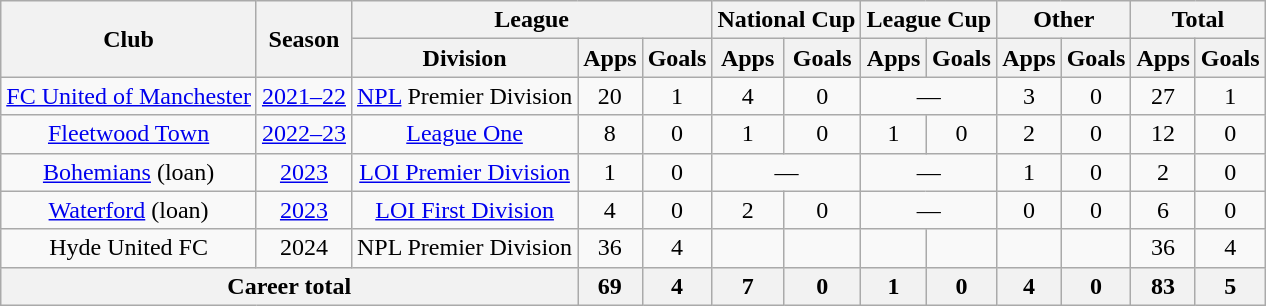<table class=wikitable style="text-align: center;">
<tr>
<th rowspan=2>Club</th>
<th rowspan=2>Season</th>
<th colspan=3>League</th>
<th colspan=2>National Cup</th>
<th colspan=2>League Cup</th>
<th colspan=2>Other</th>
<th colspan=2>Total</th>
</tr>
<tr>
<th>Division</th>
<th>Apps</th>
<th>Goals</th>
<th>Apps</th>
<th>Goals</th>
<th>Apps</th>
<th>Goals</th>
<th>Apps</th>
<th>Goals</th>
<th>Apps</th>
<th>Goals</th>
</tr>
<tr>
<td><a href='#'>FC United of Manchester</a></td>
<td><a href='#'>2021–22</a></td>
<td><a href='#'>NPL</a> Premier Division</td>
<td>20</td>
<td>1</td>
<td>4</td>
<td>0</td>
<td colspan="2">—</td>
<td>3</td>
<td>0</td>
<td>27</td>
<td>1</td>
</tr>
<tr>
<td><a href='#'>Fleetwood Town</a></td>
<td><a href='#'>2022–23</a></td>
<td><a href='#'>League One</a></td>
<td>8</td>
<td>0</td>
<td>1</td>
<td>0</td>
<td>1</td>
<td>0</td>
<td>2</td>
<td>0</td>
<td>12</td>
<td>0</td>
</tr>
<tr>
<td><a href='#'>Bohemians</a> (loan)</td>
<td><a href='#'>2023</a></td>
<td><a href='#'>LOI Premier Division</a></td>
<td>1</td>
<td>0</td>
<td colspan="2">—</td>
<td colspan="2">—</td>
<td>1</td>
<td>0</td>
<td>2</td>
<td>0</td>
</tr>
<tr>
<td><a href='#'>Waterford</a> (loan)</td>
<td><a href='#'>2023</a></td>
<td><a href='#'>LOI First Division</a></td>
<td>4</td>
<td>0</td>
<td>2</td>
<td>0</td>
<td colspan="2">—</td>
<td>0</td>
<td>0</td>
<td>6</td>
<td>0</td>
</tr>
<tr>
<td>Hyde United FC</td>
<td>2024</td>
<td>NPL Premier Division</td>
<td>36</td>
<td>4</td>
<td></td>
<td></td>
<td></td>
<td></td>
<td></td>
<td></td>
<td>36</td>
<td>4</td>
</tr>
<tr>
<th colspan="3">Career total</th>
<th>69</th>
<th>4</th>
<th>7</th>
<th>0</th>
<th>1</th>
<th>0</th>
<th>4</th>
<th>0</th>
<th>83</th>
<th>5</th>
</tr>
</table>
